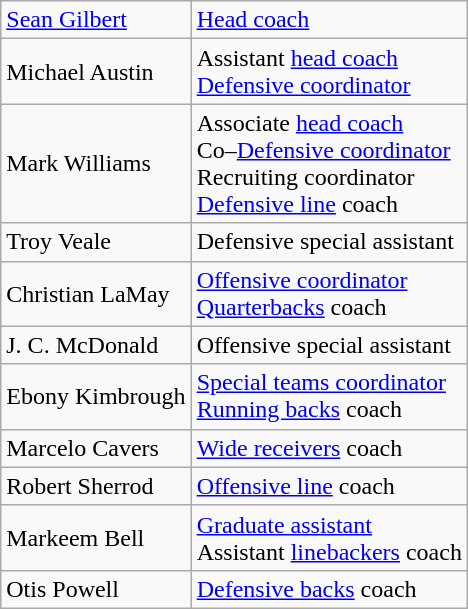<table class="wikitable">
<tr>
<td><a href='#'>Sean Gilbert</a></td>
<td><a href='#'>Head coach</a></td>
</tr>
<tr>
<td>Michael Austin</td>
<td>Assistant <a href='#'>head coach</a><br><a href='#'>Defensive coordinator</a></td>
</tr>
<tr>
<td>Mark Williams</td>
<td>Associate <a href='#'>head coach</a><br>Co–<a href='#'>Defensive coordinator</a><br>Recruiting coordinator<br><a href='#'>Defensive line</a> coach</td>
</tr>
<tr>
<td>Troy Veale</td>
<td>Defensive special assistant</td>
</tr>
<tr>
<td>Christian LaMay</td>
<td><a href='#'>Offensive coordinator</a><br><a href='#'>Quarterbacks</a> coach</td>
</tr>
<tr>
<td>J. C. McDonald</td>
<td>Offensive special assistant</td>
</tr>
<tr>
<td>Ebony Kimbrough</td>
<td><a href='#'>Special teams coordinator</a><br><a href='#'>Running backs</a> coach</td>
</tr>
<tr>
<td>Marcelo Cavers</td>
<td><a href='#'>Wide receivers</a> coach</td>
</tr>
<tr>
<td>Robert Sherrod</td>
<td><a href='#'>Offensive line</a> coach</td>
</tr>
<tr>
<td>Markeem Bell</td>
<td><a href='#'>Graduate assistant</a><br>Assistant <a href='#'>linebackers</a> coach</td>
</tr>
<tr>
<td>Otis Powell</td>
<td><a href='#'>Defensive backs</a> coach</td>
</tr>
</table>
